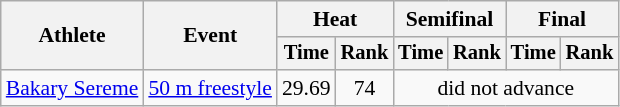<table class=wikitable style="font-size:90%">
<tr>
<th rowspan="2">Athlete</th>
<th rowspan="2">Event</th>
<th colspan="2">Heat</th>
<th colspan="2">Semifinal</th>
<th colspan="2">Final</th>
</tr>
<tr style="font-size:95%">
<th>Time</th>
<th>Rank</th>
<th>Time</th>
<th>Rank</th>
<th>Time</th>
<th>Rank</th>
</tr>
<tr align=center>
<td align=left><a href='#'>Bakary Sereme</a></td>
<td align=left><a href='#'>50 m freestyle</a></td>
<td>29.69</td>
<td>74</td>
<td colspan=4>did not advance</td>
</tr>
</table>
